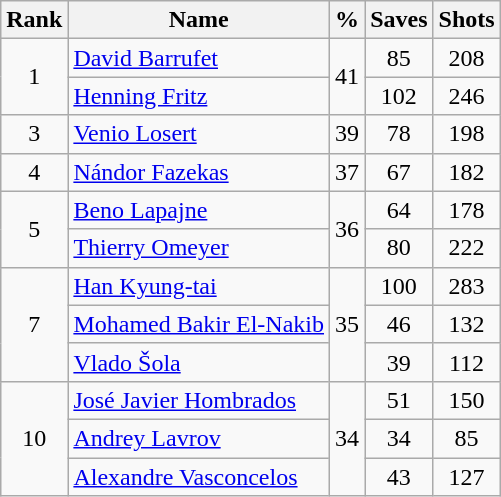<table class="wikitable sortable" style="text-align: center;">
<tr>
<th>Rank</th>
<th>Name</th>
<th>%</th>
<th>Saves</th>
<th>Shots</th>
</tr>
<tr>
<td rowspan=2>1</td>
<td align=left> <a href='#'>David Barrufet</a></td>
<td rowspan=2>41</td>
<td>85</td>
<td>208</td>
</tr>
<tr>
<td align=left> <a href='#'>Henning Fritz</a></td>
<td>102</td>
<td>246</td>
</tr>
<tr>
<td>3</td>
<td align=left> <a href='#'>Venio Losert</a></td>
<td>39</td>
<td>78</td>
<td>198</td>
</tr>
<tr>
<td>4</td>
<td align=left> <a href='#'>Nándor Fazekas</a></td>
<td>37</td>
<td>67</td>
<td>182</td>
</tr>
<tr>
<td rowspan=2>5</td>
<td align=left> <a href='#'>Beno Lapajne</a></td>
<td rowspan=2>36</td>
<td>64</td>
<td>178</td>
</tr>
<tr>
<td align=left> <a href='#'>Thierry Omeyer</a></td>
<td>80</td>
<td>222</td>
</tr>
<tr>
<td rowspan=3>7</td>
<td align=left> <a href='#'>Han Kyung-tai</a></td>
<td rowspan=3>35</td>
<td>100</td>
<td>283</td>
</tr>
<tr>
<td align=left> <a href='#'>Mohamed Bakir El-Nakib</a></td>
<td>46</td>
<td>132</td>
</tr>
<tr>
<td align=left> <a href='#'>Vlado Šola</a></td>
<td>39</td>
<td>112</td>
</tr>
<tr>
<td rowspan=3>10</td>
<td align=left> <a href='#'>José Javier Hombrados</a></td>
<td rowspan=3>34</td>
<td>51</td>
<td>150</td>
</tr>
<tr>
<td align=left> <a href='#'>Andrey Lavrov</a></td>
<td>34</td>
<td>85</td>
</tr>
<tr>
<td align=left> <a href='#'>Alexandre Vasconcelos</a></td>
<td>43</td>
<td>127</td>
</tr>
</table>
